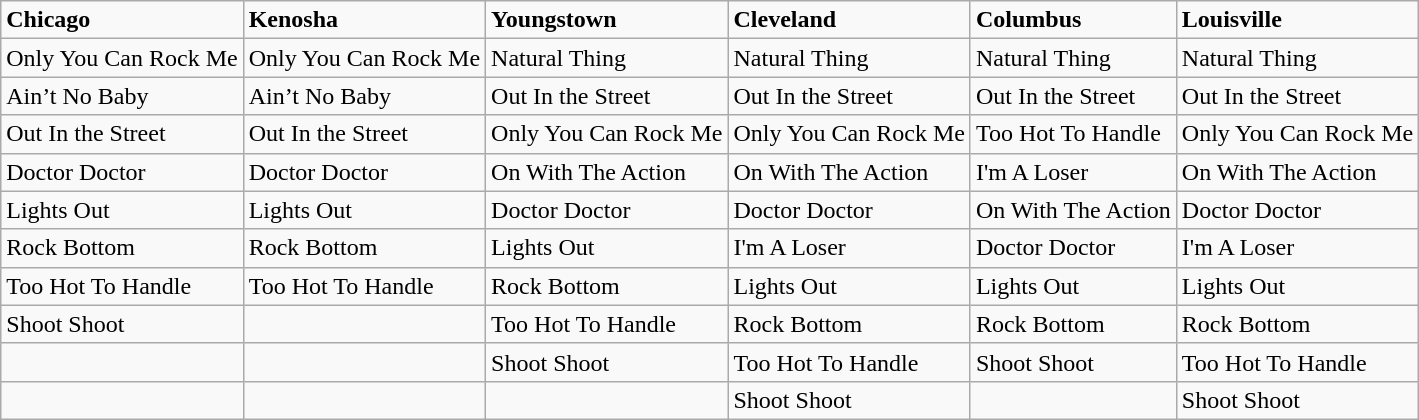<table class="wikitable">
<tr>
<td><strong>Chicago</strong></td>
<td><strong>Kenosha</strong></td>
<td><strong>Youngstown</strong></td>
<td><strong>Cleveland</strong></td>
<td><strong>Columbus</strong></td>
<td><strong>Louisville</strong></td>
</tr>
<tr>
<td>Only You Can Rock Me</td>
<td>Only You Can Rock Me</td>
<td>Natural Thing</td>
<td>Natural Thing</td>
<td>Natural Thing</td>
<td>Natural Thing</td>
</tr>
<tr>
<td>Ain’t No Baby</td>
<td>Ain’t No Baby</td>
<td>Out In the Street</td>
<td>Out In the Street</td>
<td>Out In the Street</td>
<td>Out In the Street</td>
</tr>
<tr>
<td>Out In the Street</td>
<td>Out In the Street</td>
<td>Only You Can Rock Me</td>
<td>Only You Can Rock Me</td>
<td>Too Hot To Handle</td>
<td>Only You Can Rock Me</td>
</tr>
<tr>
<td>Doctor Doctor</td>
<td>Doctor Doctor</td>
<td>On With The Action</td>
<td>On With The Action</td>
<td>I'm A Loser</td>
<td>On With The Action</td>
</tr>
<tr>
<td>Lights Out</td>
<td>Lights Out</td>
<td>Doctor Doctor</td>
<td>Doctor Doctor</td>
<td>On With The Action</td>
<td>Doctor Doctor</td>
</tr>
<tr>
<td>Rock Bottom</td>
<td>Rock Bottom</td>
<td>Lights Out</td>
<td>I'm A Loser</td>
<td>Doctor Doctor</td>
<td>I'm A Loser</td>
</tr>
<tr>
<td>Too Hot To Handle</td>
<td>Too Hot To Handle</td>
<td>Rock Bottom</td>
<td>Lights Out</td>
<td>Lights Out</td>
<td>Lights Out</td>
</tr>
<tr>
<td>Shoot Shoot</td>
<td></td>
<td>Too Hot To Handle</td>
<td>Rock Bottom</td>
<td>Rock Bottom</td>
<td>Rock Bottom</td>
</tr>
<tr>
<td></td>
<td></td>
<td>Shoot Shoot</td>
<td>Too Hot To Handle</td>
<td>Shoot Shoot</td>
<td>Too Hot To Handle</td>
</tr>
<tr>
<td></td>
<td></td>
<td></td>
<td>Shoot Shoot</td>
<td></td>
<td>Shoot Shoot</td>
</tr>
</table>
